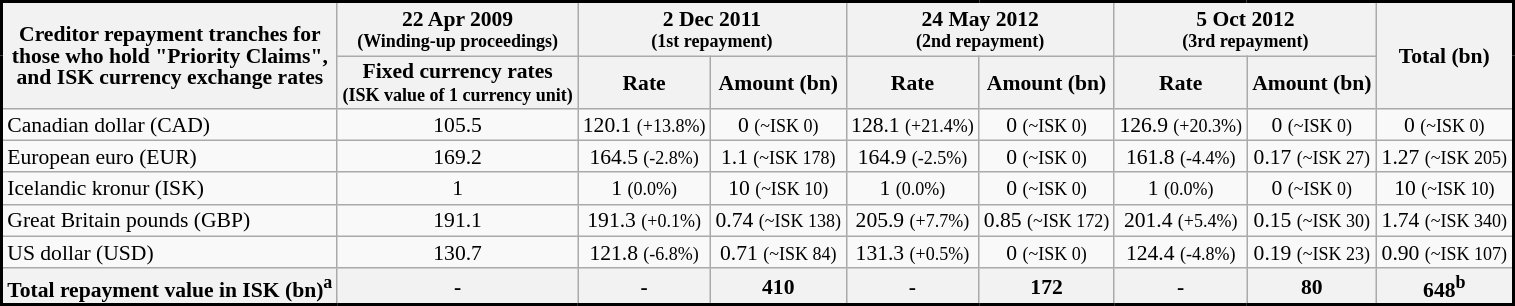<table class="wikitable" style="border-collapse:collapse; font-size:90%; line-height:1.0; border:2px solid; text-align:center">
<tr>
<th rowspan="2">Creditor repayment tranches for<br>those who hold "Priority Claims",<br>and ISK currency exchange rates</th>
<th>22 Apr 2009<br><small>(Winding-up proceedings)</small></th>
<th colspan="2">2 Dec 2011<br><small>(1st repayment)</small></th>
<th colspan="2">24 May 2012<br><small>(2nd repayment)</small></th>
<th colspan="2">5 Oct 2012<br><small>(3rd repayment)</small></th>
<th rowspan="2">Total (bn)</th>
</tr>
<tr>
<th>Fixed currency rates<br><small>(ISK value of 1 currency unit)</small></th>
<th>Rate</th>
<th>Amount (bn)</th>
<th>Rate</th>
<th>Amount (bn)</th>
<th>Rate</th>
<th>Amount (bn)</th>
</tr>
<tr align=center>
<td align=left>Canadian dollar (CAD)</td>
<td>105.5</td>
<td>120.1 <small>(+13.8%)</small></td>
<td>0 <small>(~ISK 0)</small></td>
<td>128.1 <small>(+21.4%)</small></td>
<td>0 <small>(~ISK 0)</small></td>
<td>126.9 <small>(+20.3%)</small></td>
<td>0 <small>(~ISK 0)</small></td>
<td>0 <small>(~ISK 0)</small></td>
</tr>
<tr align=center>
<td align=left>European euro (EUR)</td>
<td>169.2</td>
<td>164.5 <small>(-2.8%)</small></td>
<td>1.1 <small>(~ISK 178)</small></td>
<td>164.9 <small>(-2.5%)</small></td>
<td>0 <small>(~ISK 0)</small></td>
<td>161.8 <small>(-4.4%)</small></td>
<td>0.17 <small>(~ISK 27)</small></td>
<td>1.27 <small>(~ISK 205)</small></td>
</tr>
<tr align=center>
<td align=left>Icelandic kronur (ISK)</td>
<td>1</td>
<td>1 <small>(0.0%)</small></td>
<td>10 <small>(~ISK 10)</small></td>
<td>1 <small>(0.0%)</small></td>
<td>0 <small>(~ISK 0)</small></td>
<td>1 <small>(0.0%)</small></td>
<td>0 <small>(~ISK 0)</small></td>
<td>10  <small>(~ISK 10)</small></td>
</tr>
<tr align=center>
<td align=left>Great Britain pounds (GBP)</td>
<td>191.1</td>
<td>191.3 <small>(+0.1%)</small></td>
<td>0.74 <small>(~ISK 138)</small></td>
<td>205.9 <small>(+7.7%)</small></td>
<td>0.85 <small>(~ISK 172)</small></td>
<td>201.4  <small>(+5.4%)</small></td>
<td>0.15 <small>(~ISK 30)</small></td>
<td>1.74 <small>(~ISK 340)</small></td>
</tr>
<tr align=center>
<td align=left>US dollar (USD)</td>
<td>130.7</td>
<td>121.8 <small>(-6.8%)</small></td>
<td>0.71 <small>(~ISK 84)</small></td>
<td>131.3 <small>(+0.5%)</small></td>
<td>0 <small>(~ISK 0)</small></td>
<td>124.4 <small>(-4.8%)</small></td>
<td>0.19 <small>(~ISK 23)</small></td>
<td>0.90 <small>(~ISK 107)</small></td>
</tr>
<tr align=center>
<th align=left>Total repayment value in ISK (bn)<sup>a</sup></th>
<th>-</th>
<th>-</th>
<th>410</th>
<th>-</th>
<th>172</th>
<th>-</th>
<th>80</th>
<th>648<sup>b</sup></th>
</tr>
<tr>
</tr>
</table>
